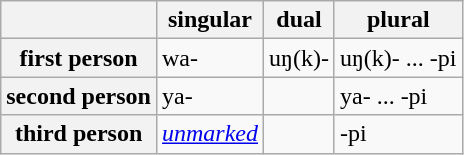<table class="wikitable">
<tr>
<th></th>
<th>singular</th>
<th>dual</th>
<th>plural</th>
</tr>
<tr>
<th>first person</th>
<td>wa-</td>
<td>uŋ(k)-</td>
<td>uŋ(k)- ... -pi</td>
</tr>
<tr>
<th>second person</th>
<td>ya-</td>
<td></td>
<td>ya- ... -pi</td>
</tr>
<tr>
<th>third person</th>
<td><em><a href='#'>unmarked</a></em></td>
<td></td>
<td>-pi</td>
</tr>
</table>
